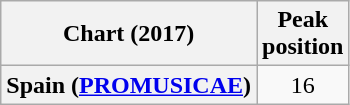<table class="wikitable plainrowheaders" style="text-align:center">
<tr>
<th scope="col">Chart (2017)</th>
<th scope="col">Peak<br>position</th>
</tr>
<tr>
<th scope="row">Spain (<a href='#'>PROMUSICAE</a>)</th>
<td>16</td>
</tr>
</table>
